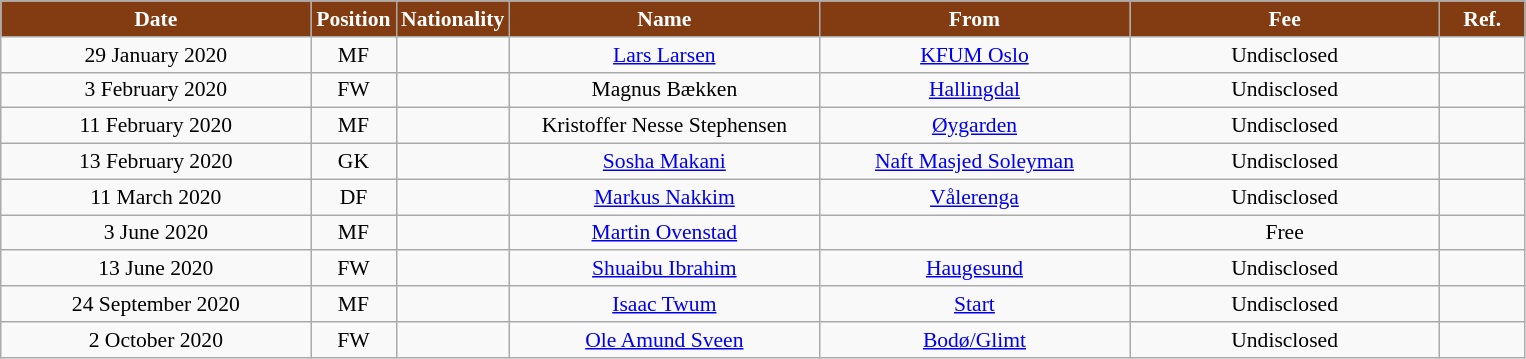<table class="wikitable"  style="text-align:center; font-size:90%; ">
<tr>
<th style="background:#833C12; color:white; width:200px;">Date</th>
<th style="background:#833C12; color:white; width:50px;">Position</th>
<th style="background:#833C12; color:white; width:50px;">Nationality</th>
<th style="background:#833C12; color:white; width:200px;">Name</th>
<th style="background:#833C12; color:white; width:200px;">From</th>
<th style="background:#833C12; color:white; width:200px;">Fee</th>
<th style="background:#833C12; color:white; width:50px;">Ref.</th>
</tr>
<tr>
<td>29 January 2020</td>
<td>MF</td>
<td></td>
<td><a href='#'>Lars Larsen</a></td>
<td><a href='#'>KFUM Oslo</a></td>
<td>Undisclosed</td>
<td></td>
</tr>
<tr>
<td>3 February 2020</td>
<td>FW</td>
<td></td>
<td>Magnus Bækken</td>
<td><a href='#'>Hallingdal</a></td>
<td>Undisclosed</td>
<td></td>
</tr>
<tr>
<td>11 February 2020</td>
<td>MF</td>
<td></td>
<td>Kristoffer Nesse Stephensen</td>
<td><a href='#'>Øygarden</a></td>
<td>Undisclosed</td>
<td></td>
</tr>
<tr>
<td>13 February 2020</td>
<td>GK</td>
<td></td>
<td><a href='#'>Sosha Makani</a></td>
<td><a href='#'>Naft Masjed Soleyman</a></td>
<td>Undisclosed</td>
<td></td>
</tr>
<tr>
<td>11 March 2020</td>
<td>DF</td>
<td></td>
<td><a href='#'>Markus Nakkim</a></td>
<td><a href='#'>Vålerenga</a></td>
<td>Undisclosed</td>
<td></td>
</tr>
<tr>
<td>3 June 2020</td>
<td>MF</td>
<td></td>
<td><a href='#'>Martin Ovenstad</a></td>
<td></td>
<td>Free</td>
<td></td>
</tr>
<tr>
<td>13 June 2020</td>
<td>FW</td>
<td></td>
<td><a href='#'>Shuaibu Ibrahim</a></td>
<td><a href='#'>Haugesund</a></td>
<td>Undisclosed</td>
<td></td>
</tr>
<tr>
<td>24 September 2020</td>
<td>MF</td>
<td></td>
<td><a href='#'>Isaac Twum</a></td>
<td><a href='#'>Start</a></td>
<td>Undisclosed</td>
<td></td>
</tr>
<tr>
<td>2 October 2020</td>
<td>FW</td>
<td></td>
<td><a href='#'>Ole Amund Sveen</a></td>
<td><a href='#'>Bodø/Glimt</a></td>
<td>Undisclosed</td>
<td></td>
</tr>
</table>
